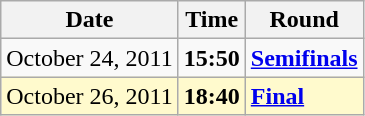<table class="wikitable">
<tr>
<th>Date</th>
<th>Time</th>
<th>Round</th>
</tr>
<tr>
<td>October 24, 2011</td>
<td><strong>15:50</strong></td>
<td><strong><a href='#'>Semifinals</a></strong></td>
</tr>
<tr style=background:lemonchiffon>
<td>October 26, 2011</td>
<td><strong>18:40</strong></td>
<td><strong><a href='#'>Final</a></strong></td>
</tr>
</table>
